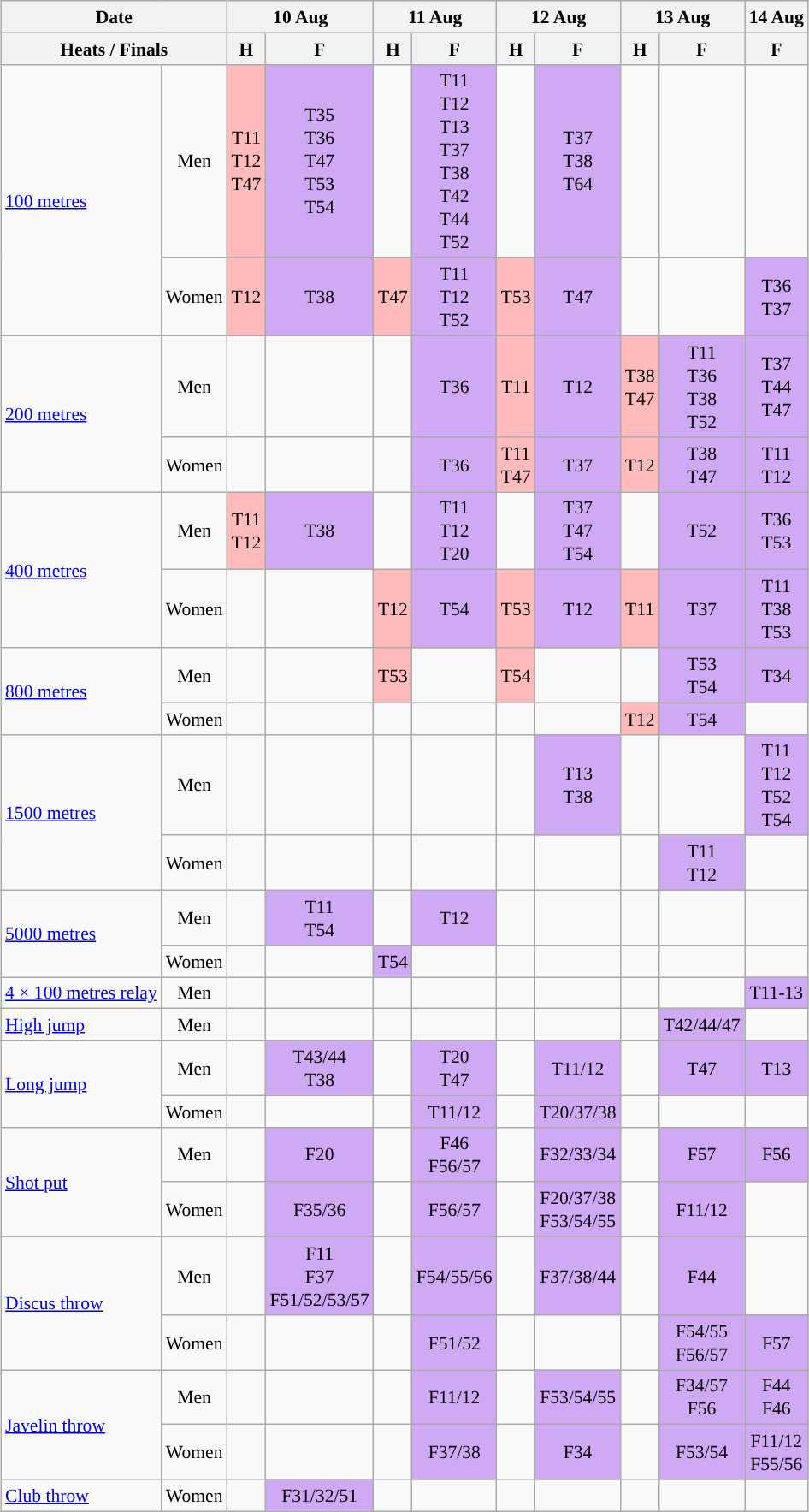<table class="wikitable" style="margin:0.5em auto; font-size:90%; line-height:1.25em;">
<tr align="center">
<th colspan="2">Date</th>
<th colspan=2>10 Aug</th>
<th colspan=2>11 Aug</th>
<th colspan=2>12 Aug</th>
<th colspan=2>13 Aug</th>
<th>14 Aug</th>
</tr>
<tr align="center">
<th colspan="2">Heats / Finals</th>
<th>H</th>
<th>F</th>
<th>H</th>
<th>F</th>
<th>H</th>
<th>F</th>
<th>H</th>
<th>F</th>
<th>F</th>
</tr>
<tr align="center">
<td align="left" rowspan="2"><a href='#'>100 metres</a></td>
<td>Men</td>
<td bgcolor="#FFBBBB">T11<br>T12<br>T47</td>
<td bgcolor="#D0A9F5">T35<br>T36<br>T47<br>T53<br>T54</td>
<td></td>
<td bgcolor="#D0A9F5">T11<br>T12<br>T13<br>T37<br>T38<br>T42<br>T44<br>T52</td>
<td></td>
<td bgcolor="#D0A9F5">T37 <br> T38 <br> T64</td>
<td></td>
<td></td>
<td></td>
</tr>
<tr align="center">
<td>Women</td>
<td bgcolor="#FFBBBB">T12</td>
<td bgcolor="#D0A9F5">T38</td>
<td bgcolor="#FFBBBB">T47</td>
<td bgcolor="#D0A9F5">T11<br>T12<br>T52</td>
<td bgcolor="#FFBBBB">T53</td>
<td bgcolor="#D0A9F5">T47</td>
<td></td>
<td></td>
<td bgcolor="#D0A9F5">T36<br>T37</td>
</tr>
<tr align="center">
<td align="left" rowspan="2"><a href='#'>200 metres</a></td>
<td>Men</td>
<td></td>
<td></td>
<td></td>
<td bgcolor="#D0A9F5">T36</td>
<td bgcolor="#FFBBBB">T11</td>
<td bgcolor="#D0A9F5">T12</td>
<td bgcolor="#FFBBBB">T38<br>T47</td>
<td bgcolor="#D0A9F5">T11<br>T36<br>T38<br>T52</td>
<td bgcolor="#D0A9F5">T37<br>T44<br>T47</td>
</tr>
<tr align="center">
<td>Women</td>
<td></td>
<td></td>
<td></td>
<td bgcolor="#D0A9F5">T36</td>
<td bgcolor="#FFBBBB">T11<br>T47</td>
<td bgcolor="#D0A9F5">T37</td>
<td bgcolor="#FFBBBB">T12</td>
<td bgcolor="#D0A9F5">T38<br>T47</td>
<td bgcolor="#D0A9F5">T11<br>T12</td>
</tr>
<tr align="center">
<td align="left" rowspan="2"><a href='#'>400 metres</a></td>
<td>Men</td>
<td bgcolor="#FFBBBB">T11<br>T12</td>
<td bgcolor="#D0A9F5">T38</td>
<td></td>
<td bgcolor="#D0A9F5">T11<br>T12<br>T20</td>
<td></td>
<td bgcolor="#D0A9F5">T37<br>T47<br>T54</td>
<td></td>
<td bgcolor="#D0A9F5">T52</td>
<td bgcolor="#D0A9F5">T36<br>T53</td>
</tr>
<tr align="center">
<td>Women</td>
<td></td>
<td></td>
<td bgcolor="#FFBBBB">T12</td>
<td bgcolor="#D0A9F5">T54</td>
<td bgcolor="#FFBBBB">T53</td>
<td bgcolor="#D0A9F5">T12</td>
<td bgcolor="#FFBBBB">T11</td>
<td bgcolor="#D0A9F5">T37</td>
<td bgcolor="#D0A9F5">T11<br>T38<br>T53</td>
</tr>
<tr align="center">
<td align="left" rowspan="2"><a href='#'>800 metres</a></td>
<td>Men</td>
<td></td>
<td></td>
<td bgcolor="#FFBBBB">T53</td>
<td></td>
<td bgcolor="#FFBBBB">T54</td>
<td></td>
<td></td>
<td bgcolor="#D0A9F5">T53<br>T54</td>
<td bgcolor="#D0A9F5">T34</td>
</tr>
<tr align="center">
<td>Women</td>
<td></td>
<td></td>
<td></td>
<td></td>
<td></td>
<td></td>
<td bgcolor="#FFBBBB">T12</td>
<td bgcolor="#D0A9F5">T54</td>
<td></td>
</tr>
<tr align="center">
<td align="left" rowspan="2"><a href='#'>1500 metres</a></td>
<td>Men</td>
<td></td>
<td></td>
<td></td>
<td></td>
<td></td>
<td bgcolor="#D0A9F5">T13<br>T38</td>
<td></td>
<td></td>
<td bgcolor="#D0A9F5">T11<br>T12<br>T52<br>T54</td>
</tr>
<tr align="center">
<td>Women</td>
<td></td>
<td></td>
<td></td>
<td></td>
<td></td>
<td></td>
<td></td>
<td bgcolor="#D0A9F5">T11<br>T12</td>
<td></td>
</tr>
<tr align="center">
<td align="left" rowspan="2"><a href='#'>5000 metres</a></td>
<td>Men</td>
<td></td>
<td bgcolor="#D0A9F5">T11<br>T54</td>
<td></td>
<td bgcolor="#D0A9F5">T12</td>
<td></td>
<td></td>
<td></td>
<td></td>
<td></td>
</tr>
<tr align="center">
<td>Women</td>
<td></td>
<td></td>
<td bgcolor="#D0A9F5">T54</td>
<td></td>
<td></td>
<td></td>
<td></td>
<td></td>
<td></td>
</tr>
<tr align="center">
<td align="left"><a href='#'>4 × 100 metres relay</a></td>
<td>Men</td>
<td></td>
<td></td>
<td></td>
<td></td>
<td></td>
<td></td>
<td></td>
<td></td>
<td bgcolor="#D0A9F5">T11-13</td>
</tr>
<tr align="center">
<td align="left"><a href='#'>High jump</a></td>
<td>Men</td>
<td></td>
<td></td>
<td></td>
<td></td>
<td></td>
<td></td>
<td></td>
<td bgcolor="#D0A9F5">T42/44/47</td>
<td></td>
</tr>
<tr align="center">
<td align="left" rowspan="2"><a href='#'>Long jump</a></td>
<td>Men</td>
<td></td>
<td bgcolor="#D0A9F5">T43/44<br>T38</td>
<td></td>
<td bgcolor="#D0A9F5">T20<br>T47</td>
<td></td>
<td bgcolor="#D0A9F5">T11/12</td>
<td></td>
<td bgcolor="#D0A9F5">T47</td>
<td bgcolor="#D0A9F5">T13</td>
</tr>
<tr align="center">
<td>Women</td>
<td></td>
<td></td>
<td></td>
<td bgcolor="#D0A9F5">T11/12</td>
<td></td>
<td bgcolor="#D0A9F5">T20/37/38</td>
<td></td>
<td></td>
<td></td>
</tr>
<tr align="center">
<td align="left" rowspan="2"><a href='#'>Shot put</a></td>
<td>Men</td>
<td></td>
<td bgcolor="#D0A9F5">F20</td>
<td></td>
<td bgcolor="#D0A9F5">F46<br> F56/57</td>
<td></td>
<td bgcolor="#D0A9F5">F32/33/34</td>
<td></td>
<td bgcolor="#D0A9F5">F57</td>
<td bgcolor="#D0A9F5">F56</td>
</tr>
<tr align="center">
<td>Women</td>
<td></td>
<td bgcolor="#D0A9F5">F35/36</td>
<td></td>
<td bgcolor="#D0A9F5">F56/57</td>
<td></td>
<td bgcolor="#D0A9F5">F20/37/38<br>F53/54/55</td>
<td></td>
<td bgcolor="#D0A9F5">F11/12</td>
<td></td>
</tr>
<tr align="center">
<td align="left" rowspan="2"><a href='#'>Discus throw</a></td>
<td>Men</td>
<td></td>
<td bgcolor="#D0A9F5">F11<br>F37<br>F51/52/53/57</td>
<td></td>
<td bgcolor="#D0A9F5">F54/55/56</td>
<td></td>
<td bgcolor="#D0A9F5">F37/38/44</td>
<td></td>
<td bgcolor="#D0A9F5">F44</td>
<td></td>
</tr>
<tr align="center">
<td>Women</td>
<td></td>
<td></td>
<td></td>
<td bgcolor="#D0A9F5">F51/52</td>
<td></td>
<td></td>
<td></td>
<td bgcolor="#D0A9F5">F54/55<br>F56/57</td>
<td bgcolor="#D0A9F5">F57</td>
</tr>
<tr align="center">
<td align="left" rowspan="2"><a href='#'>Javelin throw</a></td>
<td>Men</td>
<td></td>
<td></td>
<td></td>
<td bgcolor="#D0A9F5">F11/12</td>
<td></td>
<td bgcolor="#D0A9F5">F53/54/55</td>
<td></td>
<td bgcolor="#D0A9F5">F34/57<br>F56</td>
<td bgcolor="#D0A9F5">F44<br>F46</td>
</tr>
<tr align="center">
<td>Women</td>
<td></td>
<td></td>
<td></td>
<td bgcolor="#D0A9F5">F37/38</td>
<td></td>
<td bgcolor="#D0A9F5">F34</td>
<td></td>
<td bgcolor="#D0A9F5">F53/54</td>
<td bgcolor="#D0A9F5">F11/12<br>F55/56</td>
</tr>
<tr align="center">
<td align="left"><a href='#'>Club throw</a></td>
<td>Women</td>
<td></td>
<td bgcolor="#D0A9F5">F31/32/51</td>
<td></td>
<td></td>
<td></td>
<td></td>
<td></td>
<td></td>
<td></td>
</tr>
</table>
